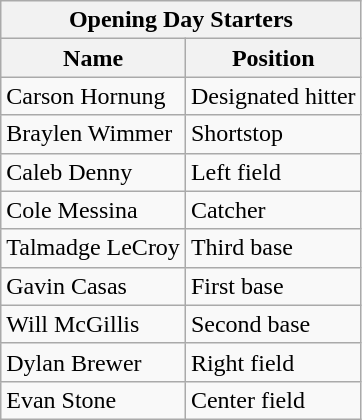<table class="wikitable" style="text-align:left">
<tr>
<th colspan="2">Opening Day Starters</th>
</tr>
<tr>
<th>Name</th>
<th>Position</th>
</tr>
<tr>
<td>Carson Hornung</td>
<td>Designated hitter</td>
</tr>
<tr>
<td>Braylen Wimmer</td>
<td>Shortstop</td>
</tr>
<tr>
<td>Caleb Denny</td>
<td>Left field</td>
</tr>
<tr>
<td>Cole Messina</td>
<td>Catcher</td>
</tr>
<tr>
<td>Talmadge LeCroy</td>
<td>Third base</td>
</tr>
<tr>
<td>Gavin Casas</td>
<td>First base</td>
</tr>
<tr>
<td>Will McGillis</td>
<td>Second base</td>
</tr>
<tr>
<td>Dylan Brewer</td>
<td>Right field</td>
</tr>
<tr>
<td>Evan Stone</td>
<td>Center field</td>
</tr>
</table>
